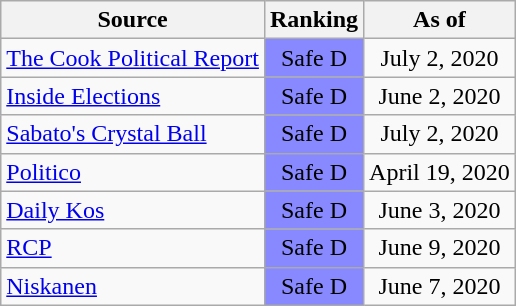<table class="wikitable" style="text-align:center">
<tr>
<th>Source</th>
<th>Ranking</th>
<th>As of</th>
</tr>
<tr>
<td align="left"><a href='#'>The Cook Political Report</a></td>
<td style="background:#88f" data-sort-value=-4>Safe D</td>
<td>July 2, 2020</td>
</tr>
<tr>
<td align="left"><a href='#'>Inside Elections</a></td>
<td style="background:#88f" data-sort-value=-4>Safe D</td>
<td>June 2, 2020</td>
</tr>
<tr>
<td align="left"><a href='#'>Sabato's Crystal Ball</a></td>
<td style="background:#88f" data-sort-value=-4>Safe D</td>
<td>July 2, 2020</td>
</tr>
<tr>
<td align="left"><a href='#'>Politico</a></td>
<td style="background:#88f" data-sort-value=-4>Safe D</td>
<td>April 19, 2020</td>
</tr>
<tr>
<td align="left"><a href='#'>Daily Kos</a></td>
<td style="background:#88f" data-sort-value=-4>Safe D</td>
<td>June 3, 2020</td>
</tr>
<tr>
<td align="left"><a href='#'>RCP</a></td>
<td style="background:#88f" data-sort-value=-4>Safe D</td>
<td>June 9, 2020</td>
</tr>
<tr>
<td align="left"><a href='#'>Niskanen</a></td>
<td style="background:#88f" data-sort-value=-4>Safe D</td>
<td>June 7, 2020</td>
</tr>
</table>
